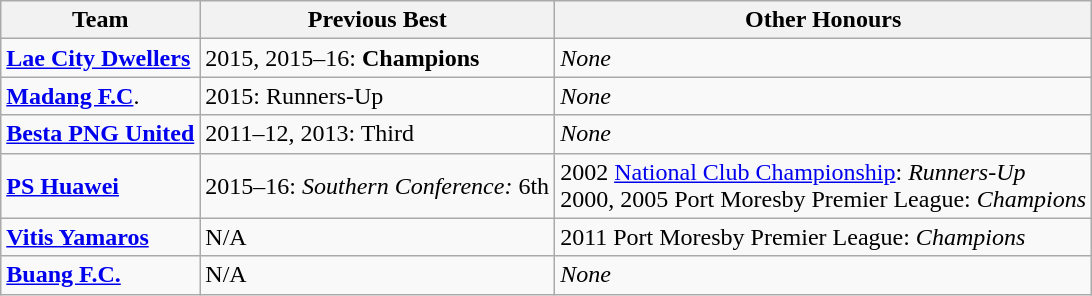<table class="wikitable">
<tr>
<th>Team</th>
<th>Previous Best</th>
<th>Other Honours</th>
</tr>
<tr>
<td><a href='#'><strong>Lae City Dwellers</strong></a></td>
<td>2015, 2015–16: <strong>Champions</strong></td>
<td><em>None</em></td>
</tr>
<tr>
<td><a href='#'><strong>Madang F.C</strong></a>.</td>
<td>2015: Runners-Up</td>
<td><em>None</em></td>
</tr>
<tr>
<td><strong><a href='#'>Besta PNG United</a></strong></td>
<td>2011–12, 2013: Third</td>
<td><em>None</em></td>
</tr>
<tr>
<td><strong><a href='#'>PS Huawei</a></strong></td>
<td>2015–16: <em>Southern Conference:</em> 6th</td>
<td>2002 <a href='#'>National Club Championship</a>: <em>Runners-Up</em><br>2000, 2005 Port Moresby Premier League: <em>Champions</em></td>
</tr>
<tr>
<td><strong><a href='#'>Vitis Yamaros</a></strong></td>
<td>N/A</td>
<td>2011 Port Moresby Premier League: <em>Champions</em></td>
</tr>
<tr>
<td><strong><a href='#'>Buang F.C.</a></strong></td>
<td>N/A</td>
<td><em>None</em></td>
</tr>
</table>
